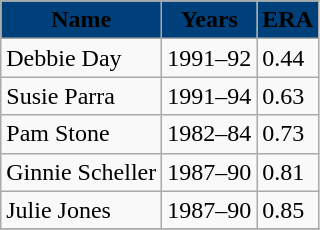<table class="wikitable">
<tr>
<th style="background:#00407a;"><span>Name</span></th>
<th style="background:#00407a;"><span>Years</span></th>
<th style="background:#00407a;"><span>ERA</span></th>
</tr>
<tr>
<td>Debbie Day</td>
<td>1991–92</td>
<td>0.44</td>
</tr>
<tr>
<td>Susie Parra</td>
<td>1991–94</td>
<td>0.63</td>
</tr>
<tr>
<td>Pam Stone</td>
<td>1982–84</td>
<td>0.73</td>
</tr>
<tr>
<td>Ginnie Scheller</td>
<td>1987–90</td>
<td>0.81</td>
</tr>
<tr>
<td>Julie Jones</td>
<td>1987–90</td>
<td>0.85</td>
</tr>
<tr>
</tr>
</table>
